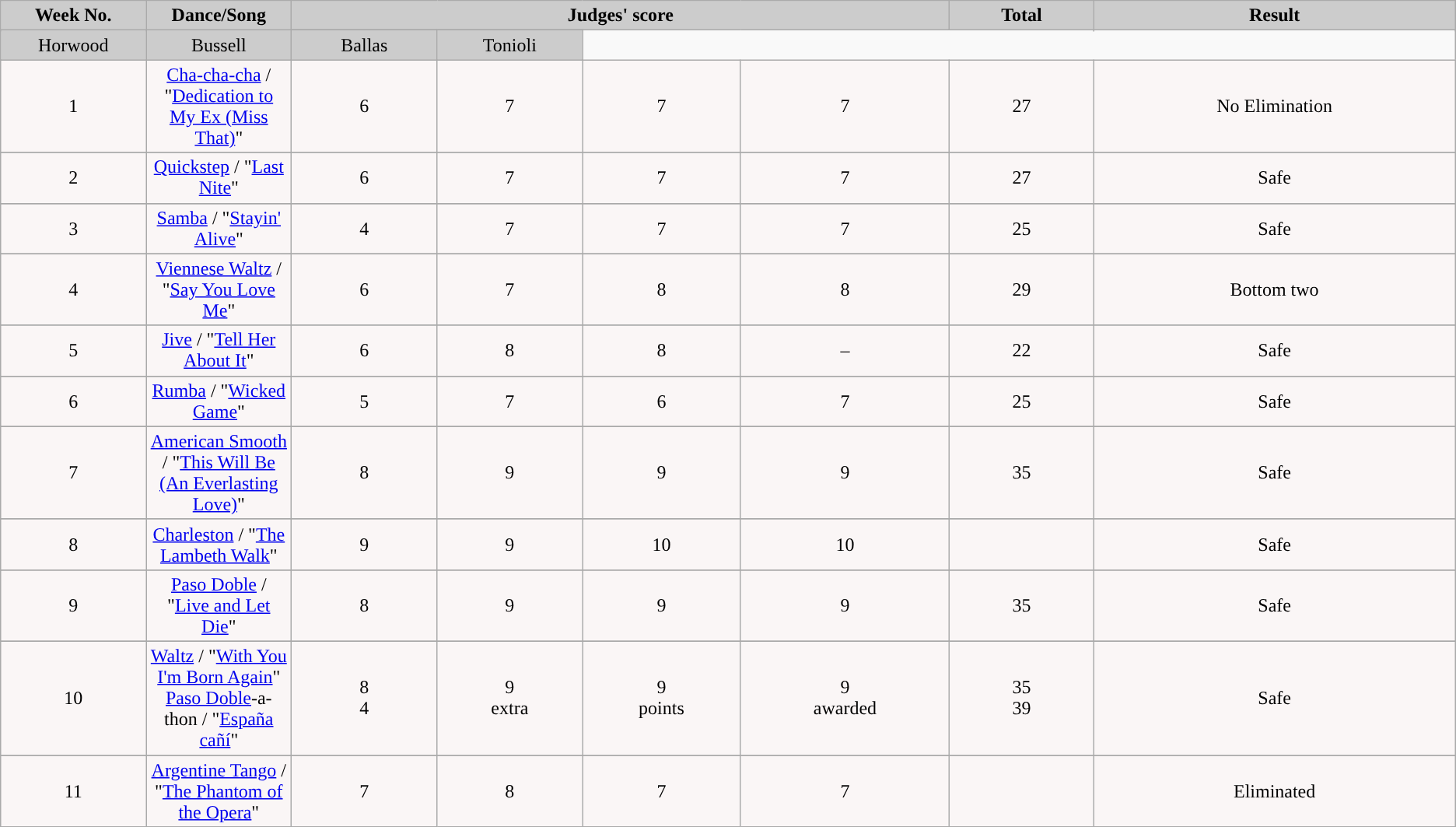<table class="wikitable">
<tr>
<td rowspan="2" style="background:#CCCCCC;" align="Center"><strong>Week No.</strong></td>
<td rowspan="2" style="background:#CCCCCC;" align="Center"><strong>Dance/Song</strong></td>
<td colspan="4" style="background:#CCCCCC;" align="Center"><strong>Judges' score</strong></td>
<td rowspan="2" style="background:#CCCCCC;" align="Center"><strong>Total</strong></td>
<td rowspan="2" style="background:#CCCCCC;" align="Center"><strong>Result</strong></td>
</tr>
<tr>
</tr>
<tr>
<td style="background:#CCCCCC;" width="10%" align="center">Horwood</td>
<td style="background:#CCCCCC;" width="10%" align="center">Bussell</td>
<td style="background:#CCCCCC;" width="10%" align="center">Ballas</td>
<td style="background:#CCCCCC;" width="10%" align="center">Tonioli</td>
</tr>
<tr>
</tr>
<tr>
<td style="text-align:center; background:#faf6f6;">1</td>
<td style="text-align:center; background:#faf6f6;"><a href='#'>Cha-cha-cha</a> / "<a href='#'>Dedication to My Ex (Miss That)</a>"</td>
<td style="text-align:center; background:#faf6f6;">6</td>
<td style="text-align:center; background:#faf6f6;">7</td>
<td style="text-align:center; background:#faf6f6;">7</td>
<td style="text-align:center; background:#faf6f6;">7</td>
<td style="text-align:center; background:#faf6f6;">27</td>
<td style="text-align:center; background:#faf6f6;">No Elimination</td>
</tr>
<tr>
</tr>
<tr>
<td style="text-align:center; background:#faf6f6;">2</td>
<td style="text-align:center; background:#faf6f6;"><a href='#'>Quickstep</a> / "<a href='#'>Last Nite</a>"</td>
<td style="text-align:center; background:#faf6f6;">6</td>
<td style="text-align:center; background:#faf6f6;">7</td>
<td style="text-align:center; background:#faf6f6;">7</td>
<td style="text-align:center; background:#faf6f6;">7</td>
<td style="text-align:center; background:#faf6f6;">27</td>
<td style="text-align:center; background:#faf6f6;">Safe</td>
</tr>
<tr>
</tr>
<tr>
<td style="text-align:center; background:#faf6f6;">3</td>
<td style="text-align:center; background:#faf6f6;"><a href='#'>Samba</a> / "<a href='#'>Stayin' Alive</a>"</td>
<td style="text-align:center; background:#faf6f6;">4</td>
<td style="text-align:center; background:#faf6f6;">7</td>
<td style="text-align:center; background:#faf6f6;">7</td>
<td style="text-align:center; background:#faf6f6;">7</td>
<td style="text-align:center; background:#faf6f6;">25</td>
<td style="text-align:center; background:#faf6f6;">Safe</td>
</tr>
<tr>
</tr>
<tr>
<td style="text-align:center; background:#faf6f6">4</td>
<td style="text-align:center; background:#faf6f6"><a href='#'>Viennese Waltz</a> / "<a href='#'>Say You Love Me</a>"</td>
<td style="text-align:center; background:#faf6f6">6</td>
<td style="text-align:center; background:#faf6f6">7</td>
<td style="text-align:center; background:#faf6f6">8</td>
<td style="text-align:center; background:#faf6f6">8</td>
<td style="text-align:center; background:#faf6f6">29</td>
<td style="text-align:center; background:#faf6f6">Bottom two</td>
</tr>
<tr>
</tr>
<tr>
<td style="text-align:center; background:#faf6f6">5</td>
<td style="text-align:center; background:#faf6f6"><a href='#'>Jive</a> / "<a href='#'>Tell Her About It</a>"</td>
<td style="text-align:center; background:#faf6f6">6</td>
<td style="text-align:center; background:#faf6f6">8</td>
<td style="text-align:center; background:#faf6f6">8</td>
<td style="text-align:center; background:#faf6f6">–</td>
<td style="text-align:center; background:#faf6f6">22</td>
<td style="text-align:center; background:#faf6f6">Safe</td>
</tr>
<tr>
</tr>
<tr>
<td style="text-align:center; background:#faf6f6">6</td>
<td style="text-align:center; background:#faf6f6"><a href='#'>Rumba</a> / "<a href='#'>Wicked Game</a>"</td>
<td style="text-align:center; background:#faf6f6">5</td>
<td style="text-align:center; background:#faf6f6">7</td>
<td style="text-align:center; background:#faf6f6">6</td>
<td style="text-align:center; background:#faf6f6">7</td>
<td style="text-align:center; background:#faf6f6">25</td>
<td style="text-align:center; background:#faf6f6">Safe</td>
</tr>
<tr>
</tr>
<tr>
<td style="text-align:center; background:#faf6f6">7</td>
<td style="text-align:center; background:#faf6f6"><a href='#'>American Smooth</a> / "<a href='#'>This Will Be (An Everlasting Love)</a>"</td>
<td style="text-align:center; background:#faf6f6">8</td>
<td style="text-align:center; background:#faf6f6">9</td>
<td style="text-align:center; background:#faf6f6">9</td>
<td style="text-align:center; background:#faf6f6">9</td>
<td style="text-align:center; background:#faf6f6">35</td>
<td style="text-align:center; background:#faf6f6">Safe</td>
</tr>
<tr>
</tr>
<tr>
<td style="text-align:center; background:#faf6f6">8</td>
<td style="text-align:center; background:#faf6f6"><a href='#'>Charleston</a> / "<a href='#'>The Lambeth Walk</a>"</td>
<td style="text-align:center; background:#faf6f6">9</td>
<td style="text-align:center; background:#faf6f6">9</td>
<td style="text-align:center; background:#faf6f6">10</td>
<td style="text-align:center; background:#faf6f6">10</td>
<td style="text-align:center; background:#faf6f6"></td>
<td style="text-align:center; background:#faf6f6">Safe</td>
</tr>
<tr>
</tr>
<tr>
<td style="text-align:center; background:#faf6f6">9</td>
<td style="text-align:center; background:#faf6f6"><a href='#'>Paso Doble</a> / "<a href='#'>Live and Let Die</a>"</td>
<td style="text-align:center; background:#faf6f6">8</td>
<td style="text-align:center; background:#faf6f6">9</td>
<td style="text-align:center; background:#faf6f6">9</td>
<td style="text-align:center; background:#faf6f6">9</td>
<td style="text-align:center; background:#faf6f6">35</td>
<td style="text-align:center; background:#faf6f6">Safe</td>
</tr>
<tr>
</tr>
<tr>
</tr>
<tr style="text-align: center; background:#faf6f6;">
<td>10</td>
<td><a href='#'>Waltz</a> / "<a href='#'>With You I'm Born Again</a>"<br><a href='#'>Paso Doble</a>-a-thon / "<a href='#'>España cañí</a>"</td>
<td>8<br>4</td>
<td>9<br>extra</td>
<td>9<br>points</td>
<td>9<br>awarded</td>
<td>35<br>39</td>
<td>Safe</td>
</tr>
<tr>
</tr>
<tr>
<td style="text-align:center; background:#faf6f6">11</td>
<td style="text-align:center; background:#faf6f6"><a href='#'>Argentine Tango</a> / "<a href='#'>The Phantom of the Opera</a>"</td>
<td style="text-align:center; background:#faf6f6">7</td>
<td style="text-align:center; background:#faf6f6">8</td>
<td style="text-align:center; background:#faf6f6">7</td>
<td style="text-align:center; background:#faf6f6">7</td>
<td style="text-align:center; background:#faf6f6"></td>
<td style="text-align:center; background:#faf6f6">Eliminated</td>
</tr>
</table>
